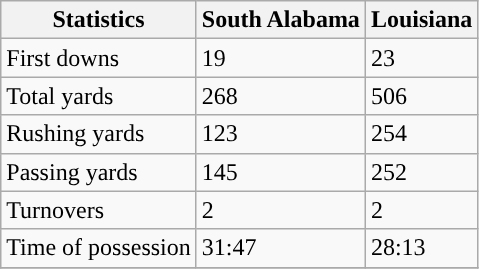<table class="wikitable">
<tr>
<th>Statistics</th>
<th>South Alabama</th>
<th>Louisiana</th>
</tr>
<tr>
<td>First downs</td>
<td>19</td>
<td>23</td>
</tr>
<tr>
<td>Total yards</td>
<td>268</td>
<td>506</td>
</tr>
<tr>
<td>Rushing yards</td>
<td>123</td>
<td>254</td>
</tr>
<tr>
<td>Passing yards</td>
<td>145</td>
<td>252</td>
</tr>
<tr>
<td>Turnovers</td>
<td>2</td>
<td>2</td>
</tr>
<tr>
<td>Time of possession</td>
<td>31:47</td>
<td>28:13</td>
</tr>
<tr>
</tr>
</table>
